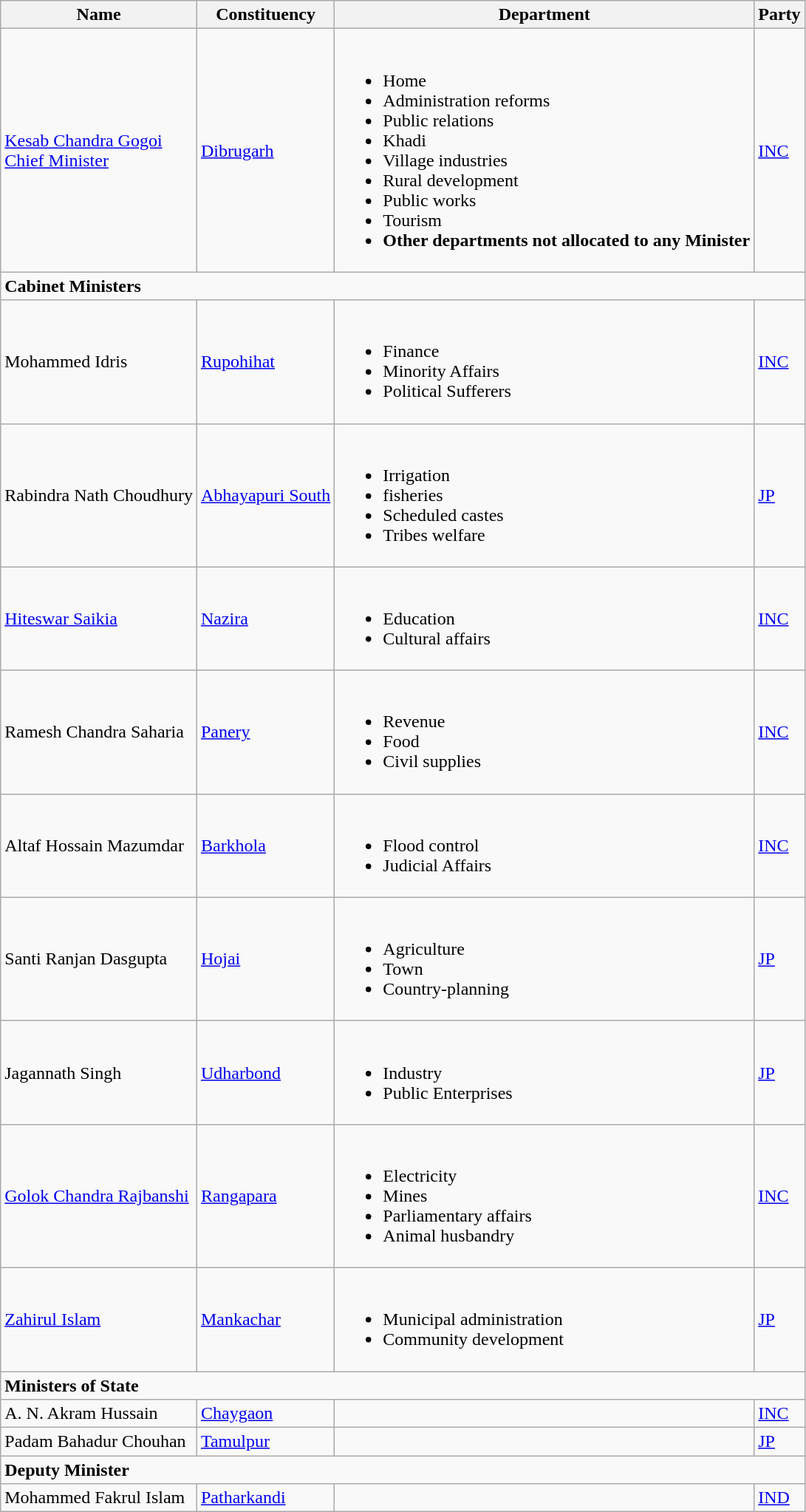<table class="wikitable">
<tr>
<th>Name</th>
<th>Constituency</th>
<th>Department</th>
<th>Party</th>
</tr>
<tr>
<td><a href='#'>Kesab Chandra Gogoi</a><br><a href='#'>Chief Minister</a></td>
<td><a href='#'>Dibrugarh</a></td>
<td><br><ul><li>Home</li><li>Administration reforms</li><li>Public relations</li><li>Khadi</li><li>Village industries</li><li>Rural development</li><li>Public works</li><li>Tourism</li><li><strong>Other departments not allocated to any Minister</strong></li></ul></td>
<td><a href='#'>INC</a></td>
</tr>
<tr>
<td colspan="4"><strong>Cabinet Ministers</strong></td>
</tr>
<tr>
<td>Mohammed Idris</td>
<td><a href='#'>Rupohihat</a></td>
<td><br><ul><li>Finance</li><li>Minority Affairs</li><li>Political Sufferers</li></ul></td>
<td><a href='#'>INC</a></td>
</tr>
<tr>
<td>Rabindra Nath Choudhury</td>
<td><a href='#'>Abhayapuri South</a></td>
<td><br><ul><li>Irrigation</li><li>fisheries</li><li>Scheduled castes</li><li>Tribes welfare</li></ul></td>
<td><a href='#'>JP</a></td>
</tr>
<tr>
<td><a href='#'>Hiteswar Saikia</a></td>
<td><a href='#'>Nazira</a></td>
<td><br><ul><li>Education</li><li>Cultural affairs</li></ul></td>
<td><a href='#'>INC</a></td>
</tr>
<tr>
<td>Ramesh Chandra Saharia</td>
<td><a href='#'>Panery</a></td>
<td><br><ul><li>Revenue</li><li>Food</li><li>Civil supplies</li></ul></td>
<td><a href='#'>INC</a></td>
</tr>
<tr>
<td>Altaf Hossain Mazumdar</td>
<td><a href='#'>Barkhola</a></td>
<td><br><ul><li>Flood control</li><li>Judicial Affairs</li></ul></td>
<td><a href='#'>INC</a></td>
</tr>
<tr>
<td>Santi Ranjan Dasgupta</td>
<td><a href='#'>Hojai</a></td>
<td><br><ul><li>Agriculture</li><li>Town</li><li>Country-planning</li></ul></td>
<td><a href='#'>JP</a></td>
</tr>
<tr>
<td>Jagannath Singh</td>
<td><a href='#'>Udharbond</a></td>
<td><br><ul><li>Industry</li><li>Public Enterprises</li></ul></td>
<td><a href='#'>JP</a></td>
</tr>
<tr>
<td><a href='#'>Golok Chandra Rajbanshi</a></td>
<td><a href='#'>Rangapara</a></td>
<td><br><ul><li>Electricity</li><li>Mines</li><li>Parliamentary affairs</li><li>Animal husbandry</li></ul></td>
<td><a href='#'>INC</a></td>
</tr>
<tr>
<td><a href='#'>Zahirul Islam</a></td>
<td><a href='#'>Mankachar</a></td>
<td><br><ul><li>Municipal administration</li><li>Community development</li></ul></td>
<td><a href='#'>JP</a></td>
</tr>
<tr>
<td colspan="4"><strong>Ministers of State</strong></td>
</tr>
<tr>
<td>A. N. Akram Hussain</td>
<td><a href='#'>Chaygaon</a></td>
<td></td>
<td><a href='#'>INC</a></td>
</tr>
<tr>
<td>Padam Bahadur Chouhan</td>
<td><a href='#'>Tamulpur</a></td>
<td></td>
<td><a href='#'>JP</a></td>
</tr>
<tr>
<td colspan="4"><strong>Deputy Minister</strong></td>
</tr>
<tr>
<td>Mohammed Fakrul Islam</td>
<td><a href='#'>Patharkandi</a></td>
<td></td>
<td><a href='#'>IND</a></td>
</tr>
</table>
